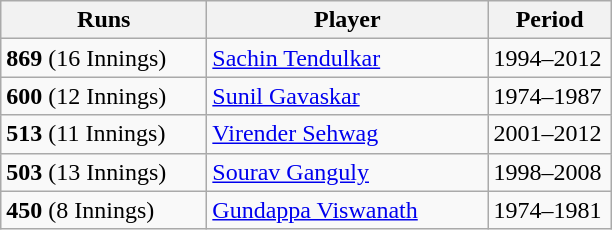<table class="wikitable">
<tr>
<th style="width:130px;">Runs</th>
<th style="width:180px;">Player</th>
<th style="width:75px;">Period</th>
</tr>
<tr>
<td><strong>869</strong> (16 Innings)</td>
<td> <a href='#'>Sachin Tendulkar</a></td>
<td class="nowrap">1994–2012</td>
</tr>
<tr>
<td><strong>600</strong> (12 Innings)</td>
<td> <a href='#'>Sunil Gavaskar</a></td>
<td>1974–1987</td>
</tr>
<tr>
<td><strong>513</strong> (11 Innings)</td>
<td> <a href='#'>Virender Sehwag</a></td>
<td>2001–2012</td>
</tr>
<tr>
<td><strong>503</strong> (13 Innings)</td>
<td> <a href='#'>Sourav Ganguly</a></td>
<td>1998–2008</td>
</tr>
<tr>
<td><strong>450</strong> (8 Innings)</td>
<td> <a href='#'>Gundappa Viswanath</a></td>
<td>1974–1981</td>
</tr>
</table>
